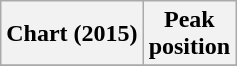<table class="wikitable">
<tr>
<th>Chart (2015)</th>
<th>Peak<br>position</th>
</tr>
<tr>
</tr>
</table>
